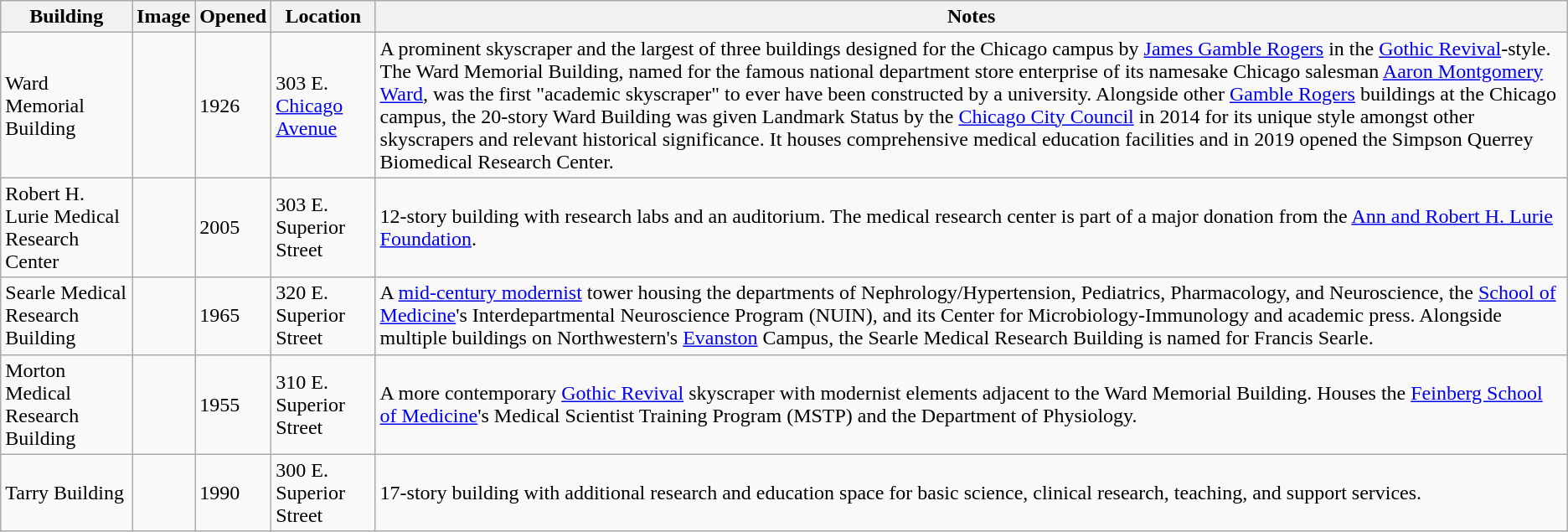<table class="wikitable">
<tr>
<th>Building</th>
<th>Image</th>
<th>Opened</th>
<th>Location</th>
<th>Notes</th>
</tr>
<tr>
<td>Ward Memorial Building</td>
<td></td>
<td>1926</td>
<td>303 E. <a href='#'>Chicago Avenue</a></td>
<td>A prominent skyscraper and the largest of three buildings designed for the Chicago campus by <a href='#'>James Gamble Rogers</a> in the <a href='#'>Gothic Revival</a>-style. The Ward Memorial Building, named for the famous national department store enterprise of its namesake Chicago salesman <a href='#'>Aaron Montgomery Ward</a>, was the first "academic skyscraper" to ever have been constructed by a university. Alongside other <a href='#'>Gamble Rogers</a> buildings at the Chicago campus, the 20-story Ward Building was given Landmark Status by the <a href='#'>Chicago City Council</a> in 2014 for its unique style amongst other skyscrapers and relevant historical significance. It houses comprehensive medical education facilities and in 2019 opened the Simpson Querrey Biomedical Research Center.</td>
</tr>
<tr>
<td>Robert H. Lurie Medical Research Center</td>
<td></td>
<td>2005</td>
<td>303 E. Superior Street</td>
<td>12-story building with research labs and an auditorium. The medical research center is part of a major donation from the <a href='#'>Ann and Robert H. Lurie Foundation</a>.</td>
</tr>
<tr>
<td>Searle Medical Research Building</td>
<td></td>
<td>1965</td>
<td>320 E. Superior Street</td>
<td>A <a href='#'>mid-century modernist</a> tower housing the departments of Nephrology/Hypertension, Pediatrics, Pharmacology, and Neuroscience, the <a href='#'>School of Medicine</a>'s Interdepartmental Neuroscience Program (NUIN), and its Center for Microbiology-Immunology and academic press. Alongside multiple buildings on Northwestern's <a href='#'>Evanston</a> Campus, the Searle Medical Research Building is named for Francis Searle.</td>
</tr>
<tr>
<td>Morton Medical Research Building</td>
<td></td>
<td>1955</td>
<td>310 E. Superior Street</td>
<td>A more contemporary <a href='#'>Gothic Revival</a> skyscraper with modernist elements adjacent to the Ward Memorial Building. Houses the <a href='#'>Feinberg School of Medicine</a>'s Medical Scientist Training Program (MSTP) and the Department of Physiology.</td>
</tr>
<tr>
<td>Tarry Building</td>
<td></td>
<td>1990</td>
<td>300 E. Superior Street</td>
<td>17-story building with additional research and education space for basic science, clinical research, teaching, and support services.</td>
</tr>
</table>
